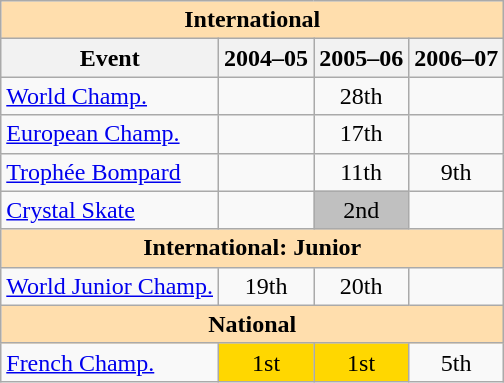<table class="wikitable" style="text-align:center">
<tr>
<th style="background-color: #ffdead; " colspan=4 align=center>International</th>
</tr>
<tr>
<th>Event</th>
<th>2004–05</th>
<th>2005–06</th>
<th>2006–07</th>
</tr>
<tr>
<td align=left><a href='#'>World Champ.</a></td>
<td></td>
<td>28th</td>
<td></td>
</tr>
<tr>
<td align=left><a href='#'>European Champ.</a></td>
<td></td>
<td>17th</td>
<td></td>
</tr>
<tr>
<td align=left> <a href='#'>Trophée Bompard</a></td>
<td></td>
<td>11th</td>
<td>9th</td>
</tr>
<tr>
<td align=left><a href='#'>Crystal Skate</a></td>
<td></td>
<td bgcolor=silver>2nd</td>
<td></td>
</tr>
<tr>
<th style="background-color: #ffdead; " colspan=4 align=center>International: Junior</th>
</tr>
<tr>
<td align=left><a href='#'>World Junior Champ.</a></td>
<td>19th</td>
<td>20th</td>
<td></td>
</tr>
<tr>
<th style="background-color: #ffdead; " colspan=4 align=center>National</th>
</tr>
<tr>
<td align=left><a href='#'>French Champ.</a></td>
<td bgcolor=gold>1st</td>
<td bgcolor=gold>1st</td>
<td>5th</td>
</tr>
</table>
